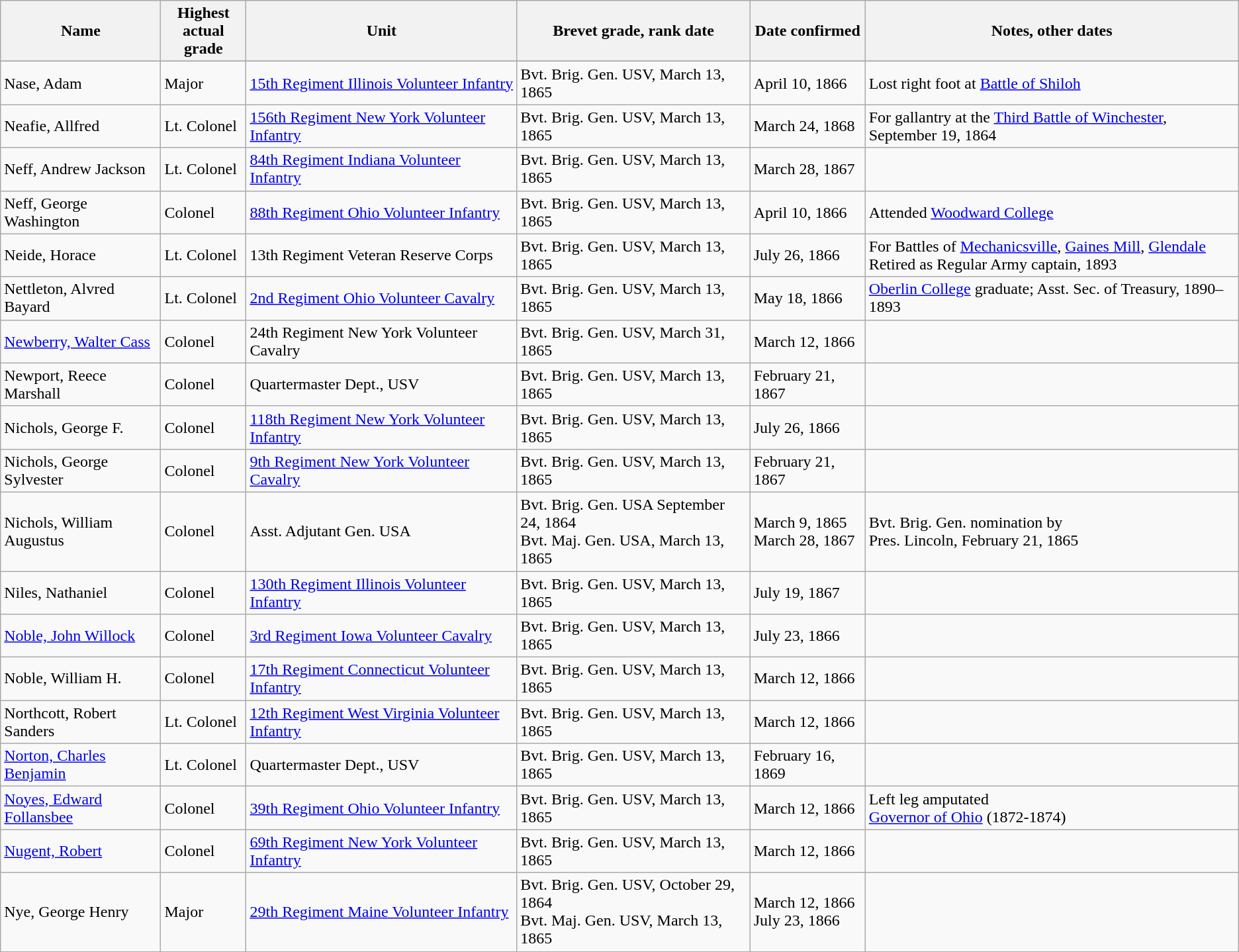<table class="wikitable sortable">
<tr>
<th class="unsortable">Name</th>
<th>Highest<br>actual grade</th>
<th>Unit</th>
<th>Brevet grade, rank date</th>
<th>Date confirmed</th>
<th class="unsortable">Notes, other dates</th>
</tr>
<tr>
</tr>
<tr>
<td>Nase, Adam</td>
<td>Major</td>
<td><a href='#'>15th Regiment Illinois Volunteer Infantry</a></td>
<td>Bvt. Brig. Gen. USV, March 13, 1865</td>
<td>April 10, 1866</td>
<td>Lost right foot at <a href='#'>Battle of Shiloh</a></td>
</tr>
<tr>
<td>Neafie, Allfred</td>
<td>Lt. Colonel</td>
<td><a href='#'>156th Regiment New York Volunteer Infantry</a></td>
<td>Bvt. Brig. Gen. USV, March 13, 1865</td>
<td>March 24, 1868</td>
<td>For gallantry at the <a href='#'>Third Battle of Winchester</a>, September 19, 1864</td>
</tr>
<tr>
<td>Neff, Andrew Jackson</td>
<td>Lt. Colonel</td>
<td><a href='#'>84th Regiment Indiana Volunteer Infantry</a></td>
<td>Bvt. Brig. Gen. USV, March 13, 1865</td>
<td>March 28, 1867</td>
<td></td>
</tr>
<tr>
<td>Neff, George Washington</td>
<td>Colonel</td>
<td><a href='#'>88th Regiment Ohio Volunteer Infantry</a></td>
<td>Bvt. Brig. Gen. USV, March 13, 1865</td>
<td>April 10, 1866</td>
<td>Attended <a href='#'>Woodward College</a></td>
</tr>
<tr>
<td>Neide, Horace</td>
<td>Lt. Colonel</td>
<td>13th Regiment Veteran Reserve Corps</td>
<td>Bvt. Brig. Gen. USV, March 13, 1865</td>
<td>July 26, 1866</td>
<td>For Battles of <a href='#'>Mechanicsville</a>, <a href='#'>Gaines Mill</a>, <a href='#'>Glendale</a><br>Retired as Regular Army captain, 1893</td>
</tr>
<tr>
<td>Nettleton, Alvred Bayard</td>
<td>Lt. Colonel</td>
<td><a href='#'>2nd Regiment Ohio Volunteer Cavalry</a></td>
<td>Bvt. Brig. Gen. USV, March 13, 1865</td>
<td>May 18, 1866</td>
<td><a href='#'>Oberlin College</a> graduate; Asst. Sec. of Treasury, 1890–1893</td>
</tr>
<tr>
<td><a href='#'>Newberry, Walter Cass</a></td>
<td>Colonel</td>
<td>24th Regiment New York Volunteer Cavalry</td>
<td>Bvt. Brig. Gen. USV, March 31, 1865</td>
<td>March 12, 1866</td>
<td></td>
</tr>
<tr>
<td>Newport, Reece Marshall</td>
<td>Colonel</td>
<td>Quartermaster Dept., USV</td>
<td>Bvt. Brig. Gen. USV, March 13, 1865</td>
<td>February 21, 1867</td>
<td></td>
</tr>
<tr>
<td>Nichols, George F.</td>
<td>Colonel</td>
<td><a href='#'>118th Regiment New York Volunteer Infantry</a></td>
<td>Bvt. Brig. Gen. USV, March 13, 1865</td>
<td>July 26, 1866</td>
<td></td>
</tr>
<tr>
<td>Nichols, George Sylvester</td>
<td>Colonel</td>
<td><a href='#'>9th Regiment New York Volunteer Cavalry</a></td>
<td>Bvt. Brig. Gen. USV, March 13, 1865</td>
<td>February 21, 1867</td>
<td></td>
</tr>
<tr>
<td>Nichols, William Augustus</td>
<td>Colonel</td>
<td>Asst. Adjutant Gen. USA</td>
<td>Bvt. Brig. Gen. USA September 24, 1864<br>Bvt. Maj. Gen. USA, March 13, 1865</td>
<td>March 9, 1865<br>March 28, 1867</td>
<td>Bvt. Brig. Gen. nomination by<br>Pres. Lincoln, February 21, 1865</td>
</tr>
<tr>
<td>Niles, Nathaniel</td>
<td>Colonel</td>
<td><a href='#'>130th Regiment Illinois Volunteer Infantry</a></td>
<td>Bvt. Brig. Gen. USV, March 13, 1865</td>
<td>July 19, 1867</td>
<td></td>
</tr>
<tr>
<td><a href='#'>Noble, John Willock</a></td>
<td>Colonel</td>
<td><a href='#'>3rd Regiment Iowa Volunteer Cavalry</a></td>
<td>Bvt. Brig. Gen. USV, March 13, 1865</td>
<td>July 23, 1866</td>
<td></td>
</tr>
<tr>
<td>Noble, William H.</td>
<td>Colonel</td>
<td><a href='#'>17th Regiment Connecticut Volunteer Infantry</a></td>
<td>Bvt. Brig. Gen. USV, March 13, 1865</td>
<td>March 12, 1866</td>
<td></td>
</tr>
<tr>
<td>Northcott, Robert Sanders</td>
<td>Lt. Colonel</td>
<td><a href='#'>12th Regiment West Virginia Volunteer Infantry</a></td>
<td>Bvt. Brig. Gen. USV, March 13, 1865</td>
<td>March 12, 1866</td>
<td></td>
</tr>
<tr>
<td><a href='#'>Norton, Charles Benjamin</a></td>
<td>Lt. Colonel</td>
<td>Quartermaster Dept., USV</td>
<td>Bvt. Brig. Gen. USV, March 13, 1865</td>
<td>February 16, 1869</td>
<td></td>
</tr>
<tr>
<td><a href='#'>Noyes, Edward Follansbee</a></td>
<td>Colonel</td>
<td><a href='#'>39th Regiment Ohio Volunteer Infantry</a></td>
<td>Bvt. Brig. Gen. USV, March 13, 1865</td>
<td>March 12, 1866</td>
<td>Left leg amputated<br><a href='#'>Governor of Ohio</a> (1872-1874)</td>
</tr>
<tr>
<td><a href='#'>Nugent, Robert</a></td>
<td>Colonel</td>
<td><a href='#'>69th Regiment New York Volunteer Infantry</a></td>
<td>Bvt. Brig. Gen. USV, March 13, 1865</td>
<td>March 12, 1866</td>
<td></td>
</tr>
<tr>
<td>Nye, George Henry</td>
<td>Major</td>
<td><a href='#'>29th Regiment Maine Volunteer Infantry</a></td>
<td>Bvt. Brig. Gen. USV, October 29, 1864<br>Bvt. Maj. Gen. USV, March 13, 1865</td>
<td>March 12, 1866<br>July 23, 1866</td>
<td></td>
</tr>
<tr>
</tr>
</table>
